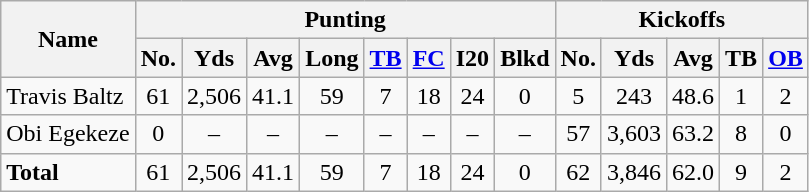<table class="wikitable" border="1" style="white-space:nowrap;">
<tr>
<th rowspan="2">Name</th>
<th colspan="8">Punting</th>
<th colspan="5">Kickoffs</th>
</tr>
<tr>
<th>No.</th>
<th>Yds</th>
<th>Avg</th>
<th>Long</th>
<th><a href='#'>TB</a></th>
<th><a href='#'>FC</a></th>
<th>I20</th>
<th>Blkd</th>
<th>No.</th>
<th>Yds</th>
<th>Avg</th>
<th>TB</th>
<th><a href='#'>OB</a></th>
</tr>
<tr style="text-align:center;">
<td align=left>Travis Baltz</td>
<td>61</td>
<td>2,506</td>
<td>41.1</td>
<td>59</td>
<td>7</td>
<td>18</td>
<td>24</td>
<td>0</td>
<td>5</td>
<td>243</td>
<td>48.6</td>
<td>1</td>
<td>2</td>
</tr>
<tr style="text-align:center;">
<td align=left>Obi Egekeze</td>
<td>0</td>
<td>–</td>
<td>–</td>
<td>–</td>
<td>–</td>
<td>–</td>
<td>–</td>
<td>–</td>
<td>57</td>
<td>3,603</td>
<td>63.2</td>
<td>8</td>
<td>0</td>
</tr>
<tr style="text-align:center;">
<td align=left><strong>Total</strong></td>
<td>61</td>
<td>2,506</td>
<td>41.1</td>
<td>59</td>
<td>7</td>
<td>18</td>
<td>24</td>
<td>0</td>
<td>62</td>
<td>3,846</td>
<td>62.0</td>
<td>9</td>
<td>2</td>
</tr>
</table>
